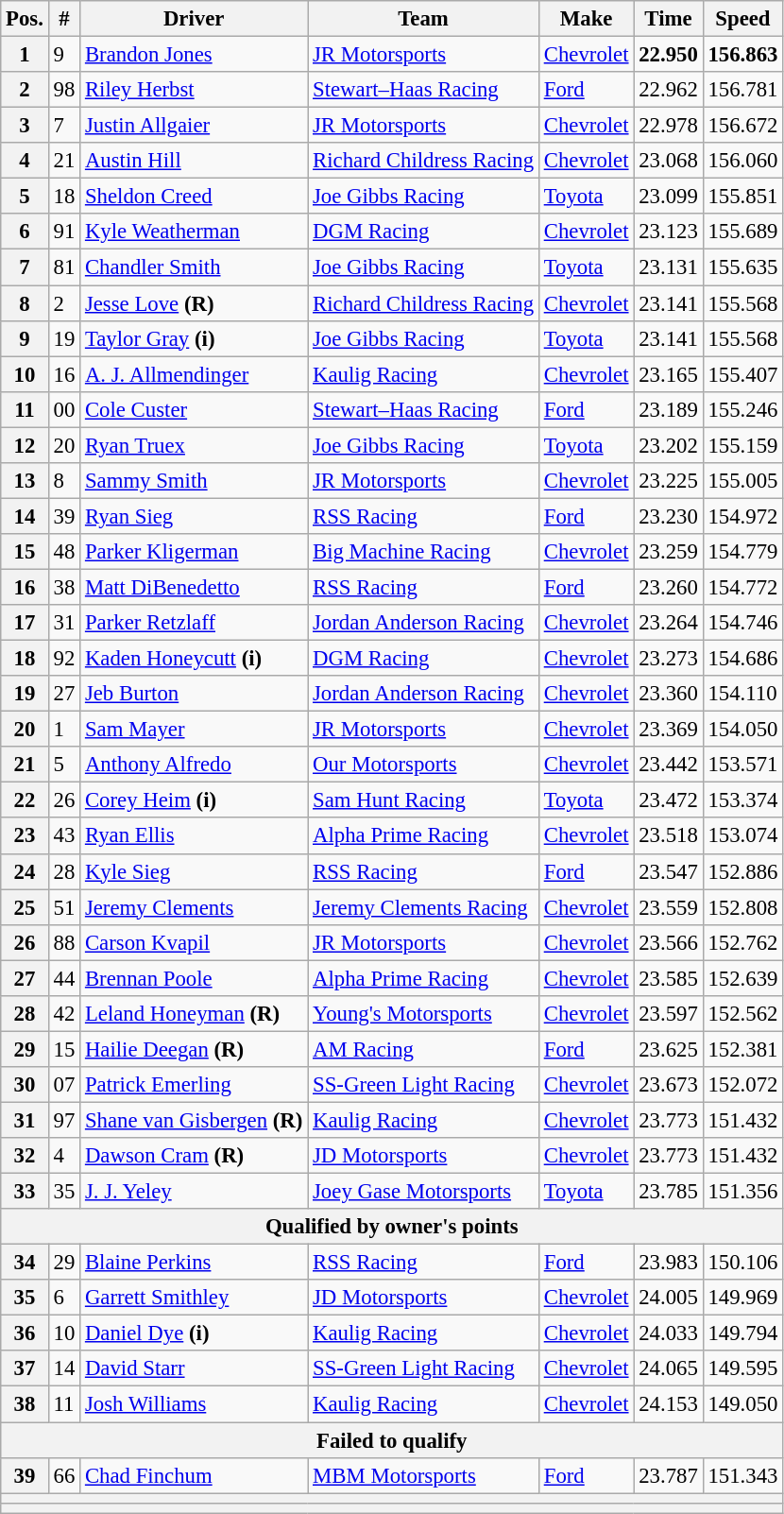<table class="wikitable" style="font-size:95%">
<tr>
<th>Pos.</th>
<th>#</th>
<th>Driver</th>
<th>Team</th>
<th>Make</th>
<th>Time</th>
<th>Speed</th>
</tr>
<tr>
<th>1</th>
<td>9</td>
<td><a href='#'>Brandon Jones</a></td>
<td><a href='#'>JR Motorsports</a></td>
<td><a href='#'>Chevrolet</a></td>
<td><strong>22.950</strong></td>
<td><strong>156.863</strong></td>
</tr>
<tr>
<th>2</th>
<td>98</td>
<td><a href='#'>Riley Herbst</a></td>
<td><a href='#'>Stewart–Haas Racing</a></td>
<td><a href='#'>Ford</a></td>
<td>22.962</td>
<td>156.781</td>
</tr>
<tr>
<th>3</th>
<td>7</td>
<td><a href='#'>Justin Allgaier</a></td>
<td><a href='#'>JR Motorsports</a></td>
<td><a href='#'>Chevrolet</a></td>
<td>22.978</td>
<td>156.672</td>
</tr>
<tr>
<th>4</th>
<td>21</td>
<td><a href='#'>Austin Hill</a></td>
<td><a href='#'>Richard Childress Racing</a></td>
<td><a href='#'>Chevrolet</a></td>
<td>23.068</td>
<td>156.060</td>
</tr>
<tr>
<th>5</th>
<td>18</td>
<td><a href='#'>Sheldon Creed</a></td>
<td><a href='#'>Joe Gibbs Racing</a></td>
<td><a href='#'>Toyota</a></td>
<td>23.099</td>
<td>155.851</td>
</tr>
<tr>
<th>6</th>
<td>91</td>
<td><a href='#'>Kyle Weatherman</a></td>
<td><a href='#'>DGM Racing</a></td>
<td><a href='#'>Chevrolet</a></td>
<td>23.123</td>
<td>155.689</td>
</tr>
<tr>
<th>7</th>
<td>81</td>
<td><a href='#'>Chandler Smith</a></td>
<td><a href='#'>Joe Gibbs Racing</a></td>
<td><a href='#'>Toyota</a></td>
<td>23.131</td>
<td>155.635</td>
</tr>
<tr>
<th>8</th>
<td>2</td>
<td><a href='#'>Jesse Love</a> <strong>(R)</strong></td>
<td><a href='#'>Richard Childress Racing</a></td>
<td><a href='#'>Chevrolet</a></td>
<td>23.141</td>
<td>155.568</td>
</tr>
<tr>
<th>9</th>
<td>19</td>
<td><a href='#'>Taylor Gray</a> <strong>(i)</strong></td>
<td><a href='#'>Joe Gibbs Racing</a></td>
<td><a href='#'>Toyota</a></td>
<td>23.141</td>
<td>155.568</td>
</tr>
<tr>
<th>10</th>
<td>16</td>
<td><a href='#'>A. J. Allmendinger</a></td>
<td><a href='#'>Kaulig Racing</a></td>
<td><a href='#'>Chevrolet</a></td>
<td>23.165</td>
<td>155.407</td>
</tr>
<tr>
<th>11</th>
<td>00</td>
<td><a href='#'>Cole Custer</a></td>
<td><a href='#'>Stewart–Haas Racing</a></td>
<td><a href='#'>Ford</a></td>
<td>23.189</td>
<td>155.246</td>
</tr>
<tr>
<th>12</th>
<td>20</td>
<td><a href='#'>Ryan Truex</a></td>
<td><a href='#'>Joe Gibbs Racing</a></td>
<td><a href='#'>Toyota</a></td>
<td>23.202</td>
<td>155.159</td>
</tr>
<tr>
<th>13</th>
<td>8</td>
<td><a href='#'>Sammy Smith</a></td>
<td><a href='#'>JR Motorsports</a></td>
<td><a href='#'>Chevrolet</a></td>
<td>23.225</td>
<td>155.005</td>
</tr>
<tr>
<th>14</th>
<td>39</td>
<td><a href='#'>Ryan Sieg</a></td>
<td><a href='#'>RSS Racing</a></td>
<td><a href='#'>Ford</a></td>
<td>23.230</td>
<td>154.972</td>
</tr>
<tr>
<th>15</th>
<td>48</td>
<td><a href='#'>Parker Kligerman</a></td>
<td><a href='#'>Big Machine Racing</a></td>
<td><a href='#'>Chevrolet</a></td>
<td>23.259</td>
<td>154.779</td>
</tr>
<tr>
<th>16</th>
<td>38</td>
<td><a href='#'>Matt DiBenedetto</a></td>
<td><a href='#'>RSS Racing</a></td>
<td><a href='#'>Ford</a></td>
<td>23.260</td>
<td>154.772</td>
</tr>
<tr>
<th>17</th>
<td>31</td>
<td><a href='#'>Parker Retzlaff</a></td>
<td><a href='#'>Jordan Anderson Racing</a></td>
<td><a href='#'>Chevrolet</a></td>
<td>23.264</td>
<td>154.746</td>
</tr>
<tr>
<th>18</th>
<td>92</td>
<td><a href='#'>Kaden Honeycutt</a> <strong>(i)</strong></td>
<td><a href='#'>DGM Racing</a></td>
<td><a href='#'>Chevrolet</a></td>
<td>23.273</td>
<td>154.686</td>
</tr>
<tr>
<th>19</th>
<td>27</td>
<td><a href='#'>Jeb Burton</a></td>
<td><a href='#'>Jordan Anderson Racing</a></td>
<td><a href='#'>Chevrolet</a></td>
<td>23.360</td>
<td>154.110</td>
</tr>
<tr>
<th>20</th>
<td>1</td>
<td><a href='#'>Sam Mayer</a></td>
<td><a href='#'>JR Motorsports</a></td>
<td><a href='#'>Chevrolet</a></td>
<td>23.369</td>
<td>154.050</td>
</tr>
<tr>
<th>21</th>
<td>5</td>
<td><a href='#'>Anthony Alfredo</a></td>
<td><a href='#'>Our Motorsports</a></td>
<td><a href='#'>Chevrolet</a></td>
<td>23.442</td>
<td>153.571</td>
</tr>
<tr>
<th>22</th>
<td>26</td>
<td><a href='#'>Corey Heim</a> <strong>(i)</strong></td>
<td><a href='#'>Sam Hunt Racing</a></td>
<td><a href='#'>Toyota</a></td>
<td>23.472</td>
<td>153.374</td>
</tr>
<tr>
<th>23</th>
<td>43</td>
<td><a href='#'>Ryan Ellis</a></td>
<td><a href='#'>Alpha Prime Racing</a></td>
<td><a href='#'>Chevrolet</a></td>
<td>23.518</td>
<td>153.074</td>
</tr>
<tr>
<th>24</th>
<td>28</td>
<td><a href='#'>Kyle Sieg</a></td>
<td><a href='#'>RSS Racing</a></td>
<td><a href='#'>Ford</a></td>
<td>23.547</td>
<td>152.886</td>
</tr>
<tr>
<th>25</th>
<td>51</td>
<td><a href='#'>Jeremy Clements</a></td>
<td><a href='#'>Jeremy Clements Racing</a></td>
<td><a href='#'>Chevrolet</a></td>
<td>23.559</td>
<td>152.808</td>
</tr>
<tr>
<th>26</th>
<td>88</td>
<td><a href='#'>Carson Kvapil</a></td>
<td><a href='#'>JR Motorsports</a></td>
<td><a href='#'>Chevrolet</a></td>
<td>23.566</td>
<td>152.762</td>
</tr>
<tr>
<th>27</th>
<td>44</td>
<td><a href='#'>Brennan Poole</a></td>
<td><a href='#'>Alpha Prime Racing</a></td>
<td><a href='#'>Chevrolet</a></td>
<td>23.585</td>
<td>152.639</td>
</tr>
<tr>
<th>28</th>
<td>42</td>
<td><a href='#'>Leland Honeyman</a> <strong>(R)</strong></td>
<td><a href='#'>Young's Motorsports</a></td>
<td><a href='#'>Chevrolet</a></td>
<td>23.597</td>
<td>152.562</td>
</tr>
<tr>
<th>29</th>
<td>15</td>
<td><a href='#'>Hailie Deegan</a> <strong>(R)</strong></td>
<td><a href='#'>AM Racing</a></td>
<td><a href='#'>Ford</a></td>
<td>23.625</td>
<td>152.381</td>
</tr>
<tr>
<th>30</th>
<td>07</td>
<td><a href='#'>Patrick Emerling</a></td>
<td><a href='#'>SS-Green Light Racing</a></td>
<td><a href='#'>Chevrolet</a></td>
<td>23.673</td>
<td>152.072</td>
</tr>
<tr>
<th>31</th>
<td>97</td>
<td><a href='#'>Shane van Gisbergen</a> <strong>(R)</strong></td>
<td><a href='#'>Kaulig Racing</a></td>
<td><a href='#'>Chevrolet</a></td>
<td>23.773</td>
<td>151.432</td>
</tr>
<tr>
<th>32</th>
<td>4</td>
<td><a href='#'>Dawson Cram</a> <strong>(R)</strong></td>
<td><a href='#'>JD Motorsports</a></td>
<td><a href='#'>Chevrolet</a></td>
<td>23.773</td>
<td>151.432</td>
</tr>
<tr>
<th>33</th>
<td>35</td>
<td><a href='#'>J. J. Yeley</a></td>
<td><a href='#'>Joey Gase Motorsports</a></td>
<td><a href='#'>Toyota</a></td>
<td>23.785</td>
<td>151.356</td>
</tr>
<tr>
<th colspan="7">Qualified by owner's points</th>
</tr>
<tr>
<th>34</th>
<td>29</td>
<td><a href='#'>Blaine Perkins</a></td>
<td><a href='#'>RSS Racing</a></td>
<td><a href='#'>Ford</a></td>
<td>23.983</td>
<td>150.106</td>
</tr>
<tr>
<th>35</th>
<td>6</td>
<td><a href='#'>Garrett Smithley</a></td>
<td><a href='#'>JD Motorsports</a></td>
<td><a href='#'>Chevrolet</a></td>
<td>24.005</td>
<td>149.969</td>
</tr>
<tr>
<th>36</th>
<td>10</td>
<td><a href='#'>Daniel Dye</a> <strong>(i)</strong></td>
<td><a href='#'>Kaulig Racing</a></td>
<td><a href='#'>Chevrolet</a></td>
<td>24.033</td>
<td>149.794</td>
</tr>
<tr>
<th>37</th>
<td>14</td>
<td><a href='#'>David Starr</a></td>
<td><a href='#'>SS-Green Light Racing</a></td>
<td><a href='#'>Chevrolet</a></td>
<td>24.065</td>
<td>149.595</td>
</tr>
<tr>
<th>38</th>
<td>11</td>
<td><a href='#'>Josh Williams</a></td>
<td><a href='#'>Kaulig Racing</a></td>
<td><a href='#'>Chevrolet</a></td>
<td>24.153</td>
<td>149.050</td>
</tr>
<tr>
<th colspan="7">Failed to qualify</th>
</tr>
<tr>
<th>39</th>
<td>66</td>
<td><a href='#'>Chad Finchum</a></td>
<td><a href='#'>MBM Motorsports</a></td>
<td><a href='#'>Ford</a></td>
<td>23.787</td>
<td>151.343</td>
</tr>
<tr>
<th colspan="7"></th>
</tr>
<tr>
<th colspan="7"></th>
</tr>
</table>
